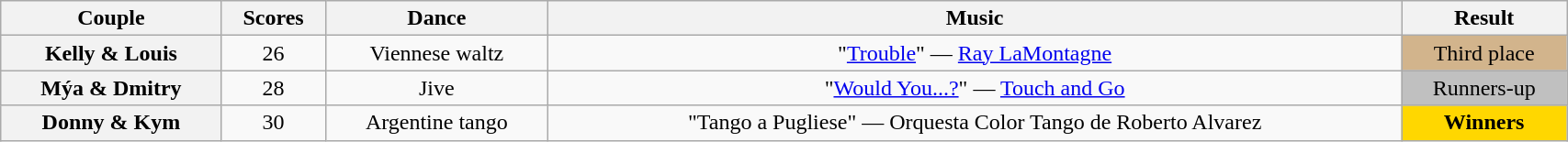<table class="wikitable sortable" style="text-align:center; width:90%">
<tr>
<th scope="col">Couple</th>
<th scope="col">Scores</th>
<th scope="col" class="unsortable">Dance</th>
<th scope="col" class="unsortable">Music</th>
<th scope="col" class="unsortable">Result</th>
</tr>
<tr>
<th scope="row">Kelly & Louis</th>
<td>26</td>
<td>Viennese waltz</td>
<td>"<a href='#'>Trouble</a>" — <a href='#'>Ray LaMontagne</a></td>
<td bgcolor=tan>Third place</td>
</tr>
<tr>
<th scope="row">Mýa & Dmitry</th>
<td>28</td>
<td>Jive</td>
<td>"<a href='#'>Would You...?</a>" — <a href='#'>Touch and Go</a></td>
<td bgcolor=silver>Runners-up</td>
</tr>
<tr>
<th scope="row">Donny & Kym</th>
<td>30</td>
<td>Argentine tango</td>
<td>"Tango a Pugliese" — Orquesta Color Tango de Roberto Alvarez</td>
<td bgcolor=gold><strong>Winners</strong></td>
</tr>
</table>
